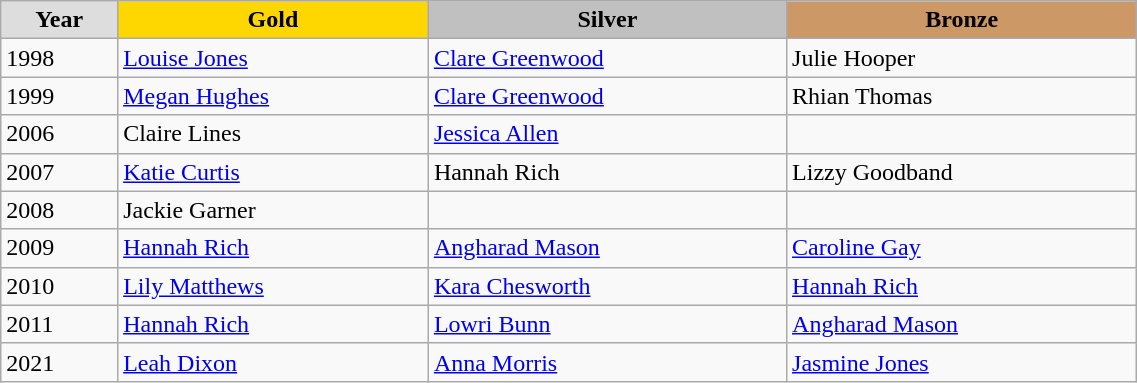<table class="wikitable" style="width: 60%; text-align:left;">
<tr>
<td style="background:#DDDDDD; font-weight:bold; text-align:center;">Year</td>
<td style="background:gold; font-weight:bold; text-align:center;">Gold</td>
<td style="background:silver; font-weight:bold; text-align:center;">Silver</td>
<td style="background:#cc9966; font-weight:bold; text-align:center;">Bronze</td>
</tr>
<tr>
<td>1998</td>
<td><a href='#'>Louise Jones</a></td>
<td><a href='#'>Clare Greenwood</a></td>
<td>Julie Hooper</td>
</tr>
<tr>
<td>1999</td>
<td><a href='#'>Megan Hughes</a></td>
<td><a href='#'>Clare Greenwood</a></td>
<td>Rhian Thomas</td>
</tr>
<tr>
<td>2006</td>
<td>Claire Lines</td>
<td><a href='#'>Jessica Allen</a></td>
<td></td>
</tr>
<tr>
<td>2007</td>
<td><a href='#'>Katie Curtis</a></td>
<td>Hannah Rich</td>
<td>Lizzy Goodband</td>
</tr>
<tr>
<td>2008</td>
<td>Jackie Garner</td>
<td></td>
<td></td>
</tr>
<tr>
<td>2009</td>
<td><a href='#'>Hannah Rich</a></td>
<td><a href='#'>Angharad Mason</a></td>
<td><a href='#'>Caroline Gay</a></td>
</tr>
<tr>
<td>2010</td>
<td><a href='#'>Lily Matthews</a></td>
<td><a href='#'>Kara Chesworth</a></td>
<td><a href='#'>Hannah Rich</a></td>
</tr>
<tr>
<td>2011</td>
<td><a href='#'>Hannah Rich</a></td>
<td><a href='#'>Lowri Bunn</a></td>
<td><a href='#'>Angharad Mason</a></td>
</tr>
<tr>
<td>2021</td>
<td><a href='#'>Leah Dixon</a></td>
<td><a href='#'>Anna Morris</a></td>
<td><a href='#'>Jasmine Jones</a></td>
</tr>
</table>
